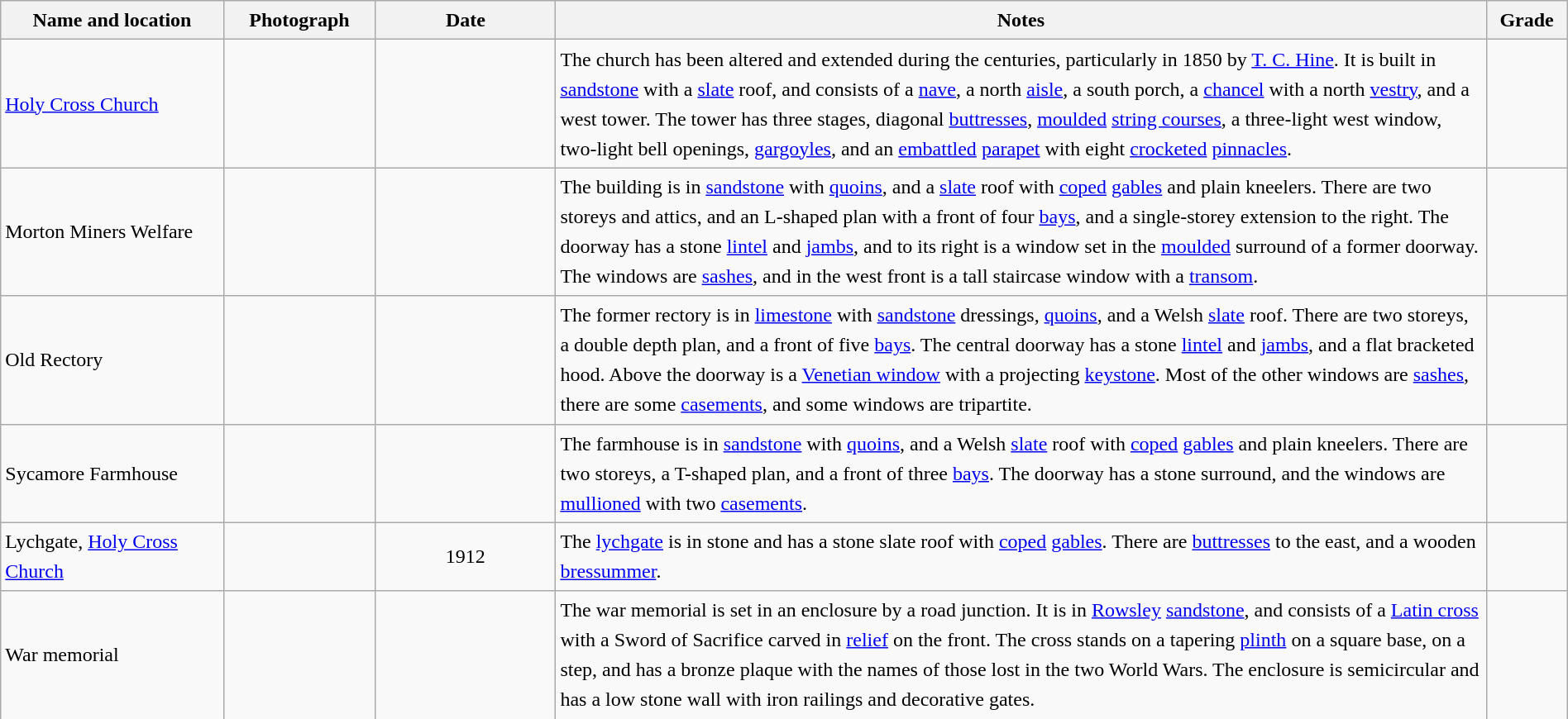<table class="wikitable sortable plainrowheaders" style="width:100%; border:0; text-align:left; line-height:150%;">
<tr>
<th scope="col"  style="width:150px">Name and location</th>
<th scope="col"  style="width:100px" class="unsortable">Photograph</th>
<th scope="col"  style="width:120px">Date</th>
<th scope="col"  style="width:650px" class="unsortable">Notes</th>
<th scope="col"  style="width:50px">Grade</th>
</tr>
<tr>
<td><a href='#'>Holy Cross Church</a><br><small></small></td>
<td></td>
<td align="center"></td>
<td>The church has been altered and extended during the centuries, particularly in 1850 by <a href='#'>T. C. Hine</a>.  It is built in <a href='#'>sandstone</a> with a <a href='#'>slate</a> roof, and consists of a <a href='#'>nave</a>, a north <a href='#'>aisle</a>, a south porch, a <a href='#'>chancel</a> with a north <a href='#'>vestry</a>, and a west tower.  The tower has three stages, diagonal <a href='#'>buttresses</a>, <a href='#'>moulded</a> <a href='#'>string courses</a>, a three-light west window, two-light bell openings, <a href='#'>gargoyles</a>, and an <a href='#'>embattled</a> <a href='#'>parapet</a> with eight <a href='#'>crocketed</a> <a href='#'>pinnacles</a>.</td>
<td align="center" ></td>
</tr>
<tr>
<td>Morton Miners Welfare<br><small></small></td>
<td></td>
<td align="center"></td>
<td>The building is in <a href='#'>sandstone</a> with <a href='#'>quoins</a>, and a <a href='#'>slate</a> roof with <a href='#'>coped</a> <a href='#'>gables</a> and plain kneelers.  There are two storeys and attics, and an L-shaped plan with a front of four <a href='#'>bays</a>, and a single-storey extension to the right.  The doorway has a stone <a href='#'>lintel</a> and <a href='#'>jambs</a>, and to its right is a window set in the <a href='#'>moulded</a> surround of a former doorway.  The windows are <a href='#'>sashes</a>, and in the west front is a tall staircase window with a <a href='#'>transom</a>.</td>
<td align="center" ></td>
</tr>
<tr>
<td>Old Rectory<br><small></small></td>
<td></td>
<td align="center"></td>
<td>The former rectory is in <a href='#'>limestone</a> with <a href='#'>sandstone</a> dressings, <a href='#'>quoins</a>, and a Welsh <a href='#'>slate</a> roof.  There are two storeys, a double depth plan, and a front of five <a href='#'>bays</a>. The central doorway has a stone <a href='#'>lintel</a> and <a href='#'>jambs</a>, and a flat bracketed hood.  Above the doorway is a <a href='#'>Venetian window</a> with a projecting <a href='#'>keystone</a>.  Most of the other windows are <a href='#'>sashes</a>, there are some <a href='#'>casements</a>, and some windows are tripartite.</td>
<td align="center" ></td>
</tr>
<tr>
<td>Sycamore Farmhouse<br><small></small></td>
<td></td>
<td align="center"></td>
<td>The farmhouse is in <a href='#'>sandstone</a> with <a href='#'>quoins</a>, and a Welsh <a href='#'>slate</a> roof with <a href='#'>coped</a> <a href='#'>gables</a> and plain kneelers.  There are two storeys, a T-shaped plan, and a front of three <a href='#'>bays</a>.  The doorway has a stone surround, and the windows are <a href='#'>mullioned</a> with two <a href='#'>casements</a>.</td>
<td align="center" ></td>
</tr>
<tr>
<td>Lychgate, <a href='#'>Holy Cross Church</a><br><small></small></td>
<td></td>
<td align="center">1912</td>
<td>The <a href='#'>lychgate</a> is in stone and has a stone slate roof with <a href='#'>coped</a> <a href='#'>gables</a>.  There are <a href='#'>buttresses</a> to the east, and a wooden <a href='#'>bressummer</a>.</td>
<td align="center" ></td>
</tr>
<tr>
<td>War memorial<br><small></small></td>
<td></td>
<td align="center"></td>
<td>The war memorial is set in an enclosure by a road junction.  It is in <a href='#'>Rowsley</a> <a href='#'>sandstone</a>, and consists of a <a href='#'>Latin cross</a> with a Sword of Sacrifice carved in <a href='#'>relief</a> on the front.  The cross stands on a tapering <a href='#'>plinth</a> on a square base, on a step, and has a bronze plaque with the names of those lost in the two World Wars.  The enclosure is semicircular and has a low stone wall with iron railings and decorative gates.</td>
<td align="center" ></td>
</tr>
<tr>
</tr>
</table>
